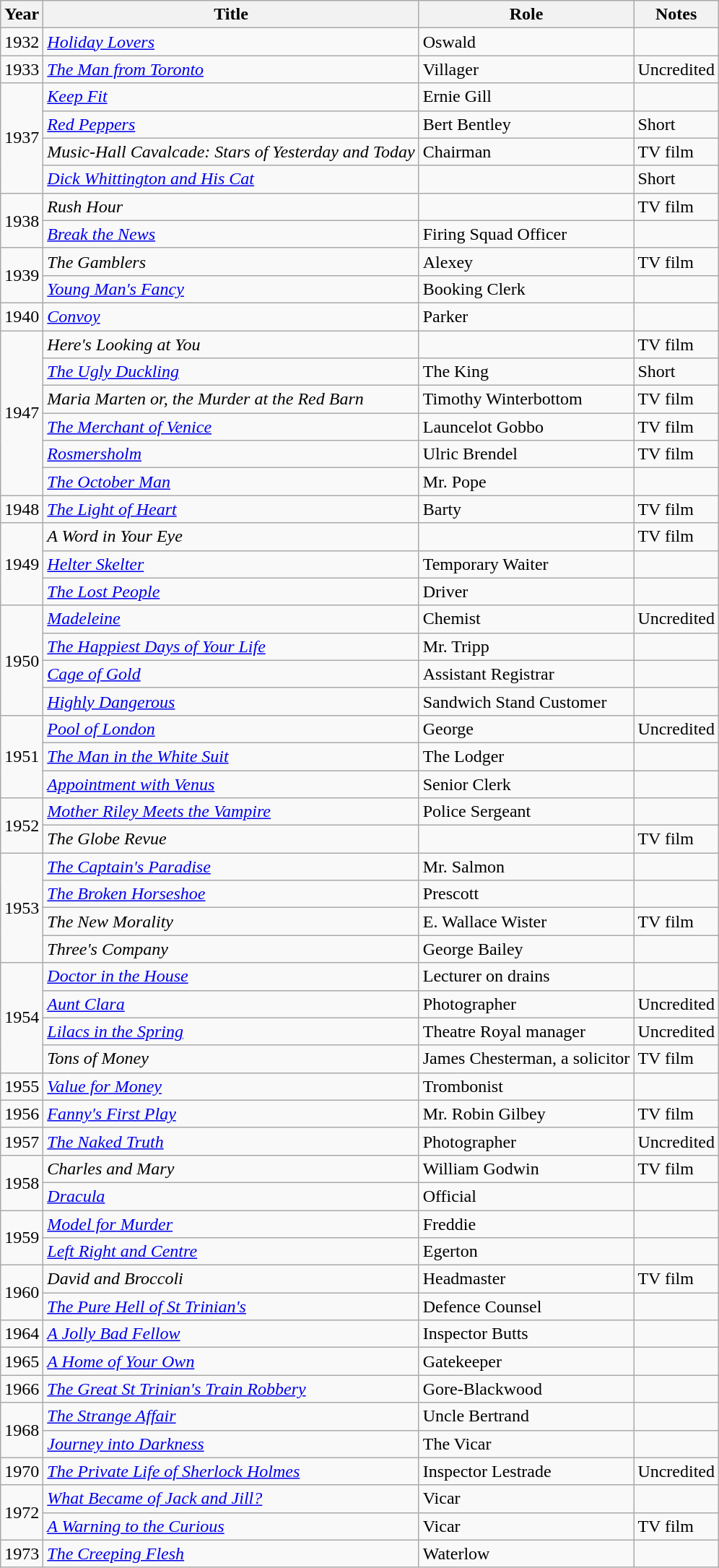<table class="wikitable">
<tr>
<th>Year</th>
<th>Title</th>
<th>Role</th>
<th>Notes</th>
</tr>
<tr>
<td>1932</td>
<td><em><a href='#'>Holiday Lovers</a></em></td>
<td>Oswald</td>
<td></td>
</tr>
<tr>
<td>1933</td>
<td><em><a href='#'>The Man from Toronto</a></em></td>
<td>Villager</td>
<td>Uncredited</td>
</tr>
<tr>
<td rowspan="4">1937</td>
<td><em><a href='#'>Keep Fit</a></em></td>
<td>Ernie Gill</td>
<td></td>
</tr>
<tr>
<td><em><a href='#'>Red Peppers</a></em></td>
<td>Bert Bentley</td>
<td>Short</td>
</tr>
<tr>
<td><em>Music-Hall Cavalcade: Stars of Yesterday and Today</em></td>
<td>Chairman</td>
<td>TV film</td>
</tr>
<tr>
<td><em><a href='#'>Dick Whittington and His Cat</a></em></td>
<td></td>
<td>Short</td>
</tr>
<tr>
<td rowspan="2">1938</td>
<td><em>Rush Hour</em></td>
<td></td>
<td>TV film</td>
</tr>
<tr>
<td><em><a href='#'>Break the News</a></em></td>
<td>Firing Squad Officer</td>
<td></td>
</tr>
<tr>
<td rowspan="2">1939</td>
<td><em>The Gamblers</em></td>
<td>Alexey</td>
<td>TV film</td>
</tr>
<tr>
<td><em><a href='#'>Young Man's Fancy</a></em></td>
<td>Booking Clerk</td>
<td></td>
</tr>
<tr>
<td>1940</td>
<td><em><a href='#'>Convoy</a></em></td>
<td>Parker</td>
<td></td>
</tr>
<tr>
<td rowspan="6">1947</td>
<td><em>Here's Looking at You</em></td>
<td></td>
<td>TV film</td>
</tr>
<tr>
<td><em><a href='#'>The Ugly Duckling</a></em></td>
<td>The King</td>
<td>Short</td>
</tr>
<tr>
<td><em>Maria Marten or, the Murder at the Red Barn</em></td>
<td>Timothy Winterbottom</td>
<td>TV film</td>
</tr>
<tr>
<td><em><a href='#'>The Merchant of Venice</a></em></td>
<td>Launcelot Gobbo</td>
<td>TV film</td>
</tr>
<tr>
<td><em><a href='#'>Rosmersholm</a></em></td>
<td>Ulric Brendel</td>
<td>TV film</td>
</tr>
<tr>
<td><em><a href='#'>The October Man</a></em></td>
<td>Mr. Pope</td>
<td></td>
</tr>
<tr>
<td>1948</td>
<td><em><a href='#'>The Light of Heart</a></em></td>
<td>Barty</td>
<td>TV film</td>
</tr>
<tr>
<td rowspan="3">1949</td>
<td><em>A Word in Your Eye</em></td>
<td></td>
<td>TV film</td>
</tr>
<tr>
<td><em><a href='#'>Helter Skelter</a></em></td>
<td>Temporary Waiter</td>
<td></td>
</tr>
<tr>
<td><em><a href='#'>The Lost People</a></em></td>
<td>Driver</td>
<td></td>
</tr>
<tr>
<td rowspan="4">1950</td>
<td><em><a href='#'>Madeleine</a></em></td>
<td>Chemist</td>
<td>Uncredited</td>
</tr>
<tr>
<td><em><a href='#'>The Happiest Days of Your Life</a></em></td>
<td>Mr. Tripp</td>
<td></td>
</tr>
<tr>
<td><em><a href='#'>Cage of Gold</a></em></td>
<td>Assistant Registrar</td>
<td></td>
</tr>
<tr>
<td><em><a href='#'>Highly Dangerous</a></em></td>
<td>Sandwich Stand Customer</td>
<td></td>
</tr>
<tr>
<td rowspan="3">1951</td>
<td><em><a href='#'>Pool of London</a></em></td>
<td>George</td>
<td>Uncredited</td>
</tr>
<tr>
<td><em><a href='#'>The Man in the White Suit</a></em></td>
<td>The Lodger</td>
<td></td>
</tr>
<tr>
<td><em><a href='#'>Appointment with Venus</a></em></td>
<td>Senior Clerk</td>
<td></td>
</tr>
<tr>
<td rowspan="2">1952</td>
<td><em><a href='#'>Mother Riley Meets the Vampire</a></em></td>
<td>Police Sergeant</td>
<td></td>
</tr>
<tr>
<td><em>The Globe Revue</em></td>
<td></td>
<td>TV film</td>
</tr>
<tr>
<td rowspan="4">1953</td>
<td><em><a href='#'>The Captain's Paradise</a></em></td>
<td>Mr. Salmon</td>
<td></td>
</tr>
<tr>
<td><em><a href='#'>The Broken Horseshoe</a></em></td>
<td>Prescott</td>
<td></td>
</tr>
<tr>
<td><em>The New Morality</em></td>
<td>E. Wallace Wister</td>
<td>TV film</td>
</tr>
<tr>
<td><em>Three's Company</em></td>
<td>George Bailey</td>
<td></td>
</tr>
<tr>
<td rowspan="4">1954</td>
<td><em><a href='#'>Doctor in the House</a></em></td>
<td>Lecturer on drains</td>
<td></td>
</tr>
<tr>
<td><em><a href='#'>Aunt Clara</a></em></td>
<td>Photographer</td>
<td>Uncredited</td>
</tr>
<tr>
<td><em><a href='#'>Lilacs in the Spring</a></em></td>
<td>Theatre Royal manager</td>
<td>Uncredited</td>
</tr>
<tr>
<td><em>Tons of Money</em></td>
<td>James Chesterman, a solicitor</td>
<td>TV film</td>
</tr>
<tr>
<td>1955</td>
<td><em><a href='#'>Value for Money</a></em></td>
<td>Trombonist</td>
<td></td>
</tr>
<tr>
<td>1956</td>
<td><em><a href='#'>Fanny's First Play</a></em></td>
<td>Mr. Robin Gilbey</td>
<td>TV film</td>
</tr>
<tr>
<td>1957</td>
<td><em><a href='#'>The Naked Truth</a></em></td>
<td>Photographer</td>
<td>Uncredited</td>
</tr>
<tr>
<td rowspan="2">1958</td>
<td><em>Charles and Mary</em></td>
<td>William Godwin</td>
<td>TV film</td>
</tr>
<tr>
<td><em><a href='#'>Dracula</a></em></td>
<td>Official</td>
<td></td>
</tr>
<tr>
<td rowspan="2">1959</td>
<td><em><a href='#'>Model for Murder</a></em></td>
<td>Freddie</td>
<td></td>
</tr>
<tr>
<td><em><a href='#'>Left Right and Centre</a></em></td>
<td>Egerton</td>
<td></td>
</tr>
<tr>
<td rowspan="2">1960</td>
<td><em>David and Broccoli</em></td>
<td>Headmaster</td>
<td>TV film</td>
</tr>
<tr>
<td><em><a href='#'>The Pure Hell of St Trinian's</a></em></td>
<td>Defence Counsel</td>
<td></td>
</tr>
<tr>
<td>1964</td>
<td><em><a href='#'>A Jolly Bad Fellow</a></em></td>
<td>Inspector Butts</td>
<td></td>
</tr>
<tr>
<td>1965</td>
<td><em><a href='#'>A Home of Your Own</a></em></td>
<td>Gatekeeper</td>
<td></td>
</tr>
<tr>
<td>1966</td>
<td><em><a href='#'>The Great St Trinian's Train Robbery</a></em></td>
<td>Gore-Blackwood</td>
<td></td>
</tr>
<tr>
<td rowspan="2">1968</td>
<td><em><a href='#'>The Strange Affair</a></em></td>
<td>Uncle Bertrand</td>
<td></td>
</tr>
<tr>
<td><em><a href='#'>Journey into Darkness</a></em></td>
<td>The Vicar</td>
<td></td>
</tr>
<tr>
<td>1970</td>
<td><em><a href='#'>The Private Life of Sherlock Holmes</a></em></td>
<td>Inspector Lestrade</td>
<td>Uncredited</td>
</tr>
<tr>
<td rowspan="2">1972</td>
<td><em><a href='#'>What Became of Jack and Jill?</a></em></td>
<td>Vicar</td>
<td></td>
</tr>
<tr>
<td><em><a href='#'>A Warning to the Curious</a></em></td>
<td>Vicar</td>
<td>TV film</td>
</tr>
<tr>
<td>1973</td>
<td><em><a href='#'>The Creeping Flesh</a></em></td>
<td>Waterlow</td>
<td></td>
</tr>
</table>
